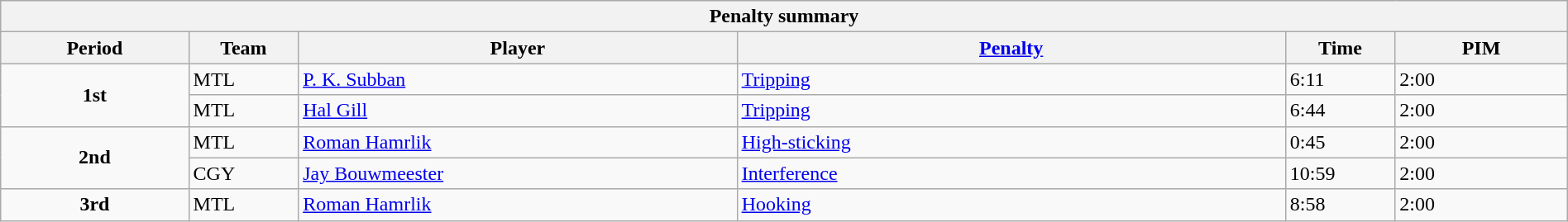<table style="width:100%;" class="wikitable">
<tr>
<th colspan=6>Penalty summary</th>
</tr>
<tr>
<th style="width:12%;">Period</th>
<th style="width:7%;">Team</th>
<th style="width:28%;">Player</th>
<th style="width:35%;"><a href='#'>Penalty</a></th>
<th style="width:7%;">Time</th>
<th style="width:11%;">PIM</th>
</tr>
<tr>
<td rowspan="2" align=center><strong>1st</strong></td>
<td>MTL</td>
<td><a href='#'>P. K. Subban</a></td>
<td><a href='#'>Tripping</a></td>
<td>6:11</td>
<td>2:00</td>
</tr>
<tr>
<td>MTL</td>
<td><a href='#'>Hal Gill</a></td>
<td><a href='#'>Tripping</a></td>
<td>6:44</td>
<td>2:00</td>
</tr>
<tr>
<td rowspan="2" align=center><strong>2nd</strong></td>
<td>MTL</td>
<td><a href='#'>Roman Hamrlik</a></td>
<td><a href='#'>High-sticking</a></td>
<td>0:45</td>
<td>2:00</td>
</tr>
<tr>
<td>CGY</td>
<td><a href='#'>Jay Bouwmeester</a></td>
<td><a href='#'>Interference</a></td>
<td>10:59</td>
<td>2:00</td>
</tr>
<tr>
<td align=center><strong>3rd</strong></td>
<td>MTL</td>
<td><a href='#'>Roman Hamrlik</a></td>
<td><a href='#'>Hooking</a></td>
<td>8:58</td>
<td>2:00</td>
</tr>
</table>
